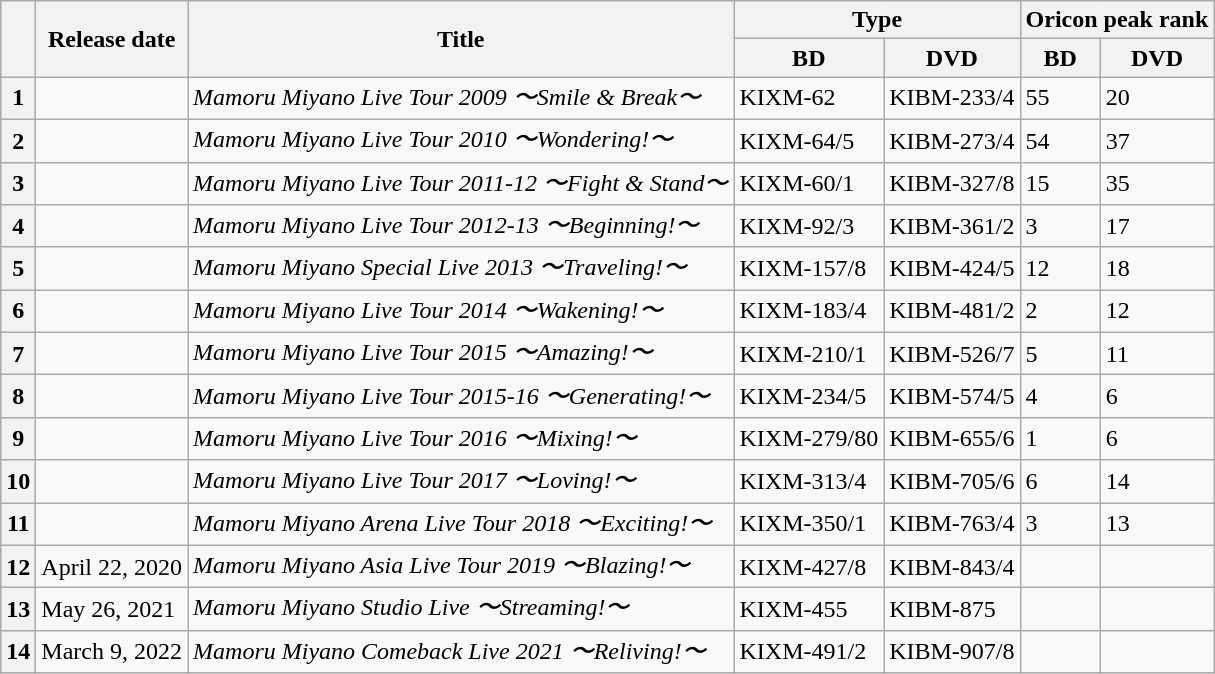<table class="wikitable">
<tr>
<th rowspan="2"></th>
<th rowspan="2">Release date</th>
<th rowspan="2">Title</th>
<th colspan="2">Type</th>
<th colspan="2">Oricon peak rank</th>
</tr>
<tr>
<th>BD</th>
<th>DVD</th>
<th>BD</th>
<th>DVD</th>
</tr>
<tr>
<th>1</th>
<td></td>
<td><em>Mamoru Miyano Live Tour 2009 〜Smile & Break〜</em></td>
<td>KIXM-62</td>
<td>KIBM-233/4</td>
<td>55</td>
<td>20</td>
</tr>
<tr>
<th>2</th>
<td></td>
<td><em>Mamoru Miyano Live Tour 2010 〜Wondering!〜</em></td>
<td>KIXM-64/5</td>
<td>KIBM-273/4</td>
<td>54</td>
<td>37</td>
</tr>
<tr>
<th>3</th>
<td></td>
<td><em>Mamoru Miyano Live Tour 2011-12 〜Fight & Stand〜</em></td>
<td>KIXM-60/1</td>
<td>KIBM-327/8</td>
<td>15</td>
<td>35</td>
</tr>
<tr>
<th>4</th>
<td></td>
<td><em>Mamoru Miyano Live Tour 2012-13 〜Beginning!〜</em></td>
<td>KIXM-92/3</td>
<td>KIBM-361/2</td>
<td>3</td>
<td>17</td>
</tr>
<tr>
<th>5</th>
<td></td>
<td><em>Mamoru Miyano Special Live 2013 〜Traveling!〜</em></td>
<td>KIXM-157/8</td>
<td>KIBM-424/5</td>
<td>12</td>
<td>18</td>
</tr>
<tr>
<th>6</th>
<td></td>
<td><em>Mamoru Miyano Live Tour 2014 〜Wakening!〜</em></td>
<td>KIXM-183/4</td>
<td>KIBM-481/2</td>
<td>2</td>
<td>12</td>
</tr>
<tr>
<th>7</th>
<td></td>
<td><em>Mamoru Miyano Live Tour 2015 〜Amazing!〜</em></td>
<td>KIXM-210/1</td>
<td>KIBM-526/7</td>
<td>5</td>
<td>11</td>
</tr>
<tr>
<th>8</th>
<td></td>
<td><em>Mamoru Miyano Live Tour 2015-16 〜Generating!〜</em></td>
<td>KIXM-234/5</td>
<td>KIBM-574/5</td>
<td>4</td>
<td>6</td>
</tr>
<tr>
<th>9</th>
<td></td>
<td><em>Mamoru Miyano Live Tour 2016 〜Mixing!〜</em></td>
<td>KIXM-279/80</td>
<td>KIBM-655/6</td>
<td>1</td>
<td>6</td>
</tr>
<tr>
<th>10</th>
<td></td>
<td><em>Mamoru Miyano Live Tour 2017 〜Loving!〜</em></td>
<td>KIXM-313/4</td>
<td>KIBM-705/6</td>
<td>6</td>
<td>14</td>
</tr>
<tr>
<th>11</th>
<td></td>
<td><em>Mamoru Miyano Arena Live Tour 2018 〜Exciting!〜</em></td>
<td>KIXM-350/1</td>
<td>KIBM-763/4</td>
<td>3</td>
<td>13</td>
</tr>
<tr>
<th>12</th>
<td>April 22, 2020</td>
<td><em>Mamoru Miyano Asia Live Tour 2019 〜Blazing!〜</em></td>
<td>KIXM-427/8</td>
<td>KIBM-843/4</td>
<td></td>
<td></td>
</tr>
<tr>
<th>13</th>
<td>May 26, 2021</td>
<td><em>Mamoru Miyano Studio Live 〜Streaming!〜</em></td>
<td>KIXM-455</td>
<td>KIBM-875</td>
<td></td>
<td></td>
</tr>
<tr>
<th>14</th>
<td>March 9, 2022</td>
<td><em>Mamoru Miyano Comeback Live 2021 〜Reliving!〜</em></td>
<td>KIXM-491/2</td>
<td>KIBM-907/8</td>
<td></td>
<td></td>
</tr>
</table>
